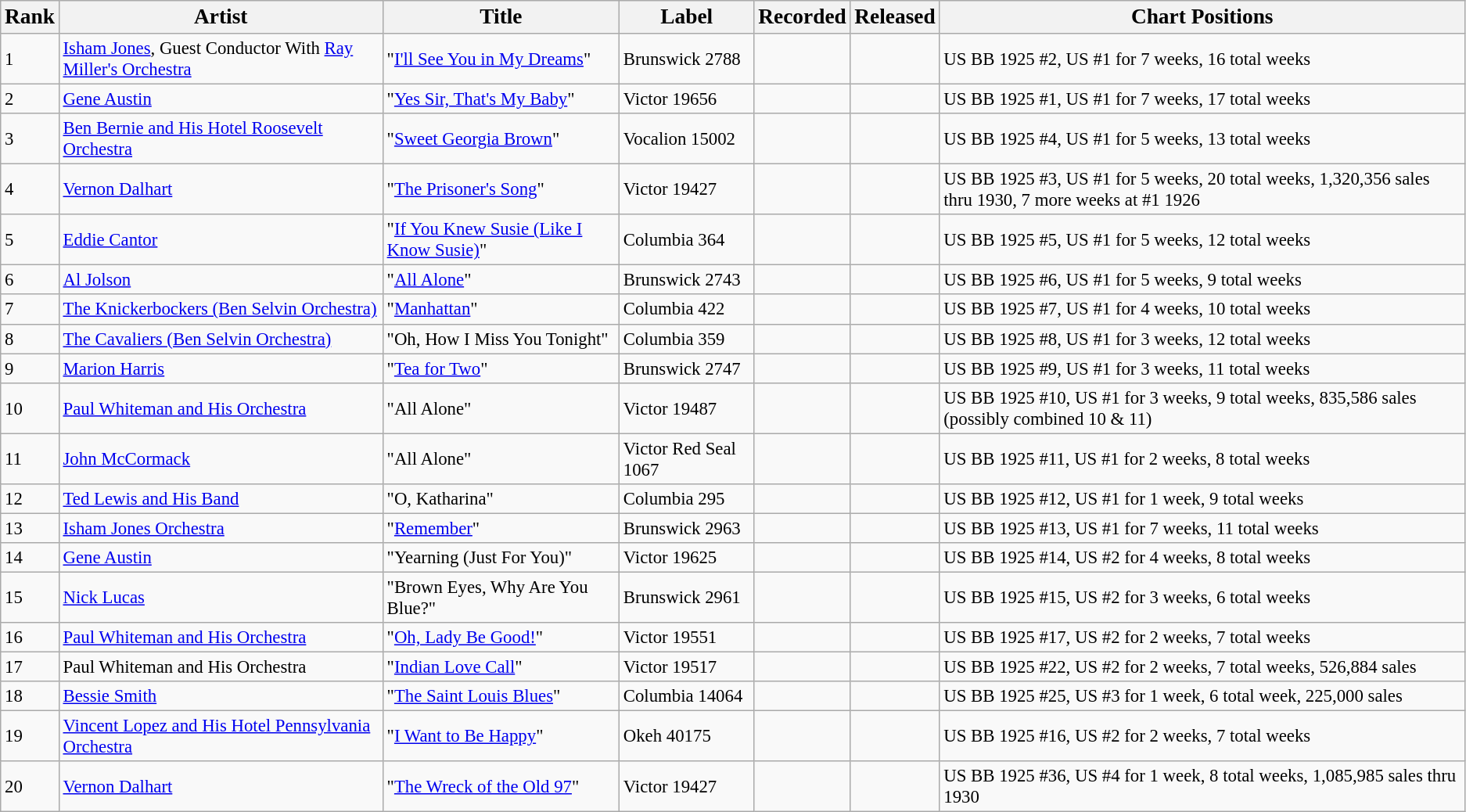<table class="wikitable" style="font-size:95%;">
<tr>
<th><big>Rank</big></th>
<th><big>Artist</big></th>
<th><big>Title</big></th>
<th><big>Label</big></th>
<th><big>Recorded</big></th>
<th><big>Released</big></th>
<th><big>Chart Positions</big></th>
</tr>
<tr>
<td>1</td>
<td><a href='#'>Isham Jones</a>, Guest Conductor With <a href='#'>Ray Miller's Orchestra</a></td>
<td>"<a href='#'>I'll See You in My Dreams</a>"</td>
<td>Brunswick 2788</td>
<td></td>
<td></td>
<td>US BB 1925 #2, US #1 for 7 weeks, 16 total weeks</td>
</tr>
<tr>
<td>2</td>
<td><a href='#'>Gene Austin</a></td>
<td>"<a href='#'>Yes Sir, That's My Baby</a>"</td>
<td>Victor 19656</td>
<td></td>
<td></td>
<td>US BB 1925 #1, US #1 for 7 weeks, 17 total weeks</td>
</tr>
<tr>
<td>3</td>
<td><a href='#'>Ben Bernie and His Hotel Roosevelt Orchestra</a></td>
<td>"<a href='#'>Sweet Georgia Brown</a>"</td>
<td>Vocalion 15002</td>
<td></td>
<td></td>
<td>US BB 1925 #4, US #1 for 5 weeks, 13 total weeks</td>
</tr>
<tr>
<td>4</td>
<td><a href='#'>Vernon Dalhart</a></td>
<td>"<a href='#'>The Prisoner's Song</a>"</td>
<td>Victor 19427</td>
<td></td>
<td></td>
<td>US BB 1925 #3, US #1 for 5 weeks, 20 total weeks, 1,320,356 sales thru 1930, 7 more weeks at #1 1926</td>
</tr>
<tr>
<td>5</td>
<td><a href='#'>Eddie Cantor</a></td>
<td>"<a href='#'>If You Knew Susie (Like I Know Susie)</a>"</td>
<td>Columbia 364</td>
<td></td>
<td></td>
<td>US BB 1925 #5, US #1 for 5 weeks, 12 total weeks</td>
</tr>
<tr>
<td>6</td>
<td><a href='#'>Al Jolson</a></td>
<td>"<a href='#'>All Alone</a>"</td>
<td>Brunswick 2743</td>
<td></td>
<td></td>
<td>US BB 1925 #6, US #1 for 5 weeks, 9 total weeks</td>
</tr>
<tr>
<td>7</td>
<td><a href='#'>The Knickerbockers (Ben Selvin Orchestra)</a></td>
<td>"<a href='#'>Manhattan</a>"</td>
<td>Columbia 422</td>
<td></td>
<td></td>
<td>US BB 1925 #7, US #1 for 4 weeks, 10 total weeks</td>
</tr>
<tr>
<td>8</td>
<td><a href='#'>The Cavaliers (Ben Selvin Orchestra)</a></td>
<td>"Oh, How I Miss You Tonight"</td>
<td>Columbia 359</td>
<td></td>
<td></td>
<td>US BB 1925 #8, US #1 for 3 weeks, 12 total weeks</td>
</tr>
<tr>
<td>9</td>
<td><a href='#'>Marion Harris</a></td>
<td>"<a href='#'>Tea for Two</a>"</td>
<td>Brunswick 2747</td>
<td></td>
<td></td>
<td>US BB 1925 #9, US #1 for 3 weeks, 11 total weeks</td>
</tr>
<tr>
<td>10</td>
<td><a href='#'>Paul Whiteman and His Orchestra</a></td>
<td>"All Alone"</td>
<td>Victor 19487</td>
<td></td>
<td></td>
<td>US BB 1925 #10, US #1 for 3 weeks, 9 total weeks, 835,586 sales (possibly combined 10 & 11)</td>
</tr>
<tr>
<td>11</td>
<td><a href='#'>John McCormack</a></td>
<td>"All Alone"</td>
<td>Victor Red Seal 1067</td>
<td></td>
<td></td>
<td>US BB 1925 #11, US #1 for 2 weeks, 8 total weeks</td>
</tr>
<tr>
<td>12</td>
<td><a href='#'>Ted Lewis and His Band</a></td>
<td>"O, Katharina"</td>
<td>Columbia 295</td>
<td></td>
<td></td>
<td>US BB 1925 #12, US #1 for 1 week, 9 total weeks</td>
</tr>
<tr>
<td>13</td>
<td><a href='#'>Isham Jones Orchestra</a></td>
<td>"<a href='#'>Remember</a>"</td>
<td>Brunswick 2963</td>
<td></td>
<td></td>
<td>US BB 1925 #13, US #1 for 7 weeks, 11 total weeks</td>
</tr>
<tr>
<td>14</td>
<td><a href='#'>Gene Austin</a></td>
<td>"Yearning (Just For You)"</td>
<td>Victor 19625</td>
<td></td>
<td></td>
<td>US BB 1925 #14, US #2 for 4 weeks, 8 total weeks</td>
</tr>
<tr>
<td>15</td>
<td><a href='#'>Nick Lucas</a></td>
<td>"Brown Eyes, Why Are You Blue?"</td>
<td>Brunswick 2961</td>
<td></td>
<td></td>
<td>US BB 1925 #15, US #2 for 3 weeks, 6 total weeks</td>
</tr>
<tr>
<td>16</td>
<td><a href='#'>Paul Whiteman and His Orchestra</a></td>
<td>"<a href='#'>Oh, Lady Be Good!</a>"</td>
<td>Victor 19551</td>
<td></td>
<td></td>
<td>US BB 1925 #17, US #2 for 2 weeks, 7 total weeks</td>
</tr>
<tr>
<td>17</td>
<td>Paul  Whiteman and His Orchestra</td>
<td>"<a href='#'>Indian Love Call</a>"</td>
<td>Victor 19517</td>
<td></td>
<td></td>
<td>US BB 1925 #22, US #2 for 2 weeks, 7 total weeks, 526,884 sales</td>
</tr>
<tr>
<td>18</td>
<td><a href='#'>Bessie Smith</a></td>
<td>"<a href='#'>The Saint Louis Blues</a>"</td>
<td>Columbia 14064</td>
<td></td>
<td></td>
<td>US BB 1925 #25, US #3 for 1 week, 6 total week, 225,000 sales</td>
</tr>
<tr>
<td>19</td>
<td><a href='#'>Vincent Lopez and His Hotel Pennsylvania Orchestra</a></td>
<td>"<a href='#'>I Want to Be Happy</a>"</td>
<td>Okeh 40175</td>
<td></td>
<td></td>
<td>US BB 1925 #16, US #2 for 2 weeks, 7 total weeks</td>
</tr>
<tr>
<td>20</td>
<td><a href='#'>Vernon Dalhart</a></td>
<td>"<a href='#'>The Wreck of the Old 97</a>"</td>
<td>Victor 19427</td>
<td></td>
<td></td>
<td>US BB 1925 #36, US #4 for 1 week, 8 total weeks, 1,085,985 sales thru 1930</td>
</tr>
</table>
